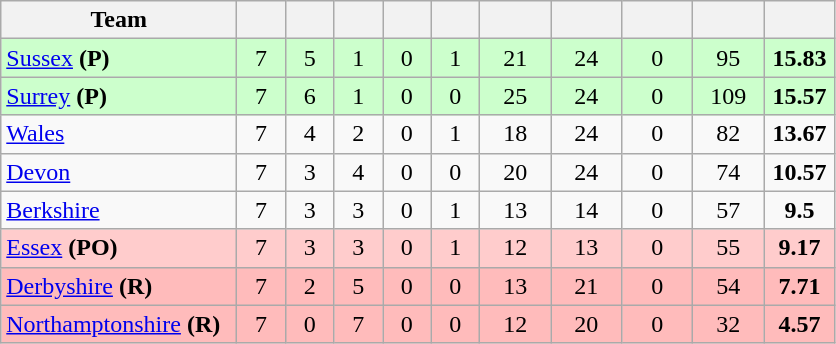<table class="wikitable" style="text-align:center">
<tr>
<th width="150">Team</th>
<th width="25"></th>
<th width="25"></th>
<th width="25"></th>
<th width="25"></th>
<th width="25"></th>
<th width="40"></th>
<th width="40"></th>
<th width="40"></th>
<th width="40"></th>
<th width="40"></th>
</tr>
<tr style="background:#cfc;">
<td style="text-align:left"><a href='#'>Sussex</a> <strong>(P)</strong></td>
<td>7</td>
<td>5</td>
<td>1</td>
<td>0</td>
<td>1</td>
<td>21</td>
<td>24</td>
<td>0</td>
<td>95</td>
<td><strong>15.83</strong></td>
</tr>
<tr style="background:#cfc;">
<td style="text-align:left"><a href='#'>Surrey</a> <strong>(P)</strong></td>
<td>7</td>
<td>6</td>
<td>1</td>
<td>0</td>
<td>0</td>
<td>25</td>
<td>24</td>
<td>0</td>
<td>109</td>
<td><strong>15.57</strong></td>
</tr>
<tr>
<td style="text-align:left"><a href='#'>Wales</a></td>
<td>7</td>
<td>4</td>
<td>2</td>
<td>0</td>
<td>1</td>
<td>18</td>
<td>24</td>
<td>0</td>
<td>82</td>
<td><strong>13.67</strong></td>
</tr>
<tr>
<td style="text-align:left"><a href='#'>Devon</a></td>
<td>7</td>
<td>3</td>
<td>4</td>
<td>0</td>
<td>0</td>
<td>20</td>
<td>24</td>
<td>0</td>
<td>74</td>
<td><strong>10.57</strong></td>
</tr>
<tr>
<td style="text-align:left"><a href='#'>Berkshire</a></td>
<td>7</td>
<td>3</td>
<td>3</td>
<td>0</td>
<td>1</td>
<td>13</td>
<td>14</td>
<td>0</td>
<td>57</td>
<td><strong>9.5</strong></td>
</tr>
<tr style="background:#FFCCCC">
<td style="text-align:left"><a href='#'>Essex</a> <strong>(PO)</strong></td>
<td>7</td>
<td>3</td>
<td>3</td>
<td>0</td>
<td>1</td>
<td>12</td>
<td>13</td>
<td>0</td>
<td>55</td>
<td><strong>9.17</strong></td>
</tr>
<tr style="background:#FFBBBB">
<td style="text-align:left"><a href='#'>Derbyshire</a> <strong>(R)</strong></td>
<td>7</td>
<td>2</td>
<td>5</td>
<td>0</td>
<td>0</td>
<td>13</td>
<td>21</td>
<td>0</td>
<td>54</td>
<td><strong>7.71</strong></td>
</tr>
<tr style="background:#FFBBBB">
<td style="text-align:left"><a href='#'>Northamptonshire</a> <strong>(R)</strong></td>
<td>7</td>
<td>0</td>
<td>7</td>
<td>0</td>
<td>0</td>
<td>12</td>
<td>20</td>
<td>0</td>
<td>32</td>
<td><strong>4.57</strong></td>
</tr>
</table>
